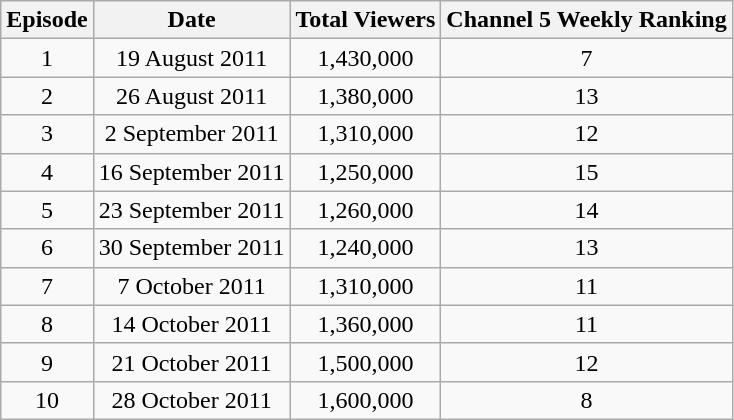<table class="wikitable" style="text-align:center;">
<tr>
<th>Episode</th>
<th>Date</th>
<th>Total Viewers</th>
<th>Channel 5 Weekly Ranking</th>
</tr>
<tr>
<td>1</td>
<td>19 August 2011</td>
<td>1,430,000</td>
<td>7</td>
</tr>
<tr>
<td>2</td>
<td>26 August 2011</td>
<td>1,380,000</td>
<td>13</td>
</tr>
<tr>
<td>3</td>
<td>2 September 2011</td>
<td>1,310,000</td>
<td>12</td>
</tr>
<tr>
<td>4</td>
<td>16 September 2011</td>
<td>1,250,000</td>
<td>15</td>
</tr>
<tr>
<td>5</td>
<td>23 September 2011</td>
<td>1,260,000</td>
<td>14</td>
</tr>
<tr>
<td>6</td>
<td>30 September 2011</td>
<td>1,240,000</td>
<td>13</td>
</tr>
<tr>
<td>7</td>
<td>7 October 2011</td>
<td>1,310,000</td>
<td>11</td>
</tr>
<tr>
<td>8</td>
<td>14 October 2011</td>
<td>1,360,000</td>
<td>11</td>
</tr>
<tr>
<td>9</td>
<td>21 October 2011</td>
<td>1,500,000</td>
<td>12</td>
</tr>
<tr>
<td>10</td>
<td>28 October 2011</td>
<td>1,600,000</td>
<td>8</td>
</tr>
</table>
